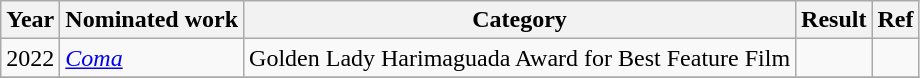<table class="wikitable sortable">
<tr>
<th>Year</th>
<th>Nominated work</th>
<th>Category</th>
<th>Result</th>
<th>Ref</th>
</tr>
<tr>
<td>2022</td>
<td><em><a href='#'>Coma</a></em></td>
<td>Golden Lady Harimaguada Award for Best Feature Film</td>
<td></td>
<td></td>
</tr>
<tr>
</tr>
</table>
